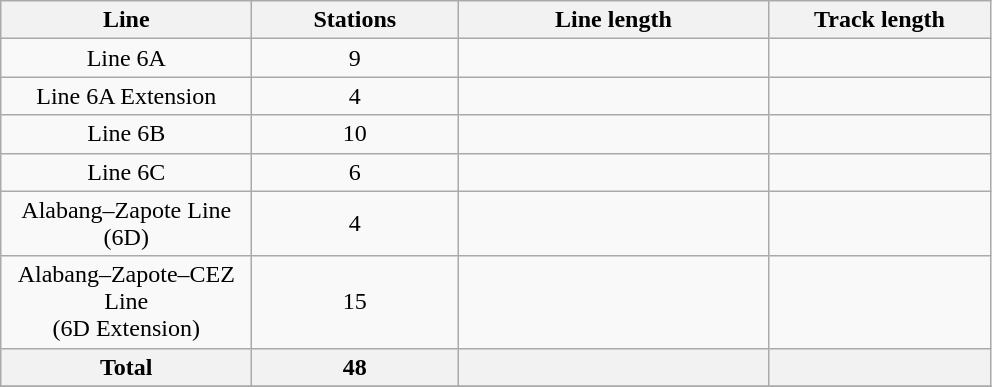<table class="wikitable" style="text-align:center;">
<tr>
<th width=160px>Line</th>
<th width=130px>Stations</th>
<th width=200px>Line length</th>
<th width=140px>Track length</th>
</tr>
<tr>
<td>Line 6A</td>
<td>9</td>
<td></td>
<td></td>
</tr>
<tr>
<td>Line 6A Extension</td>
<td>4</td>
<td></td>
<td></td>
</tr>
<tr>
<td>Line 6B</td>
<td>10</td>
<td></td>
<td></td>
</tr>
<tr>
<td>Line 6C</td>
<td>6</td>
<td></td>
<td></td>
</tr>
<tr>
<td>Alabang–Zapote Line (6D)</td>
<td>4</td>
<td></td>
<td></td>
</tr>
<tr>
<td>Alabang–Zapote–CEZ Line<br>(6D Extension)</td>
<td>15</td>
<td></td>
<td></td>
</tr>
<tr>
<th>Total</th>
<th>48</th>
<th></th>
<th></th>
</tr>
<tr>
</tr>
</table>
